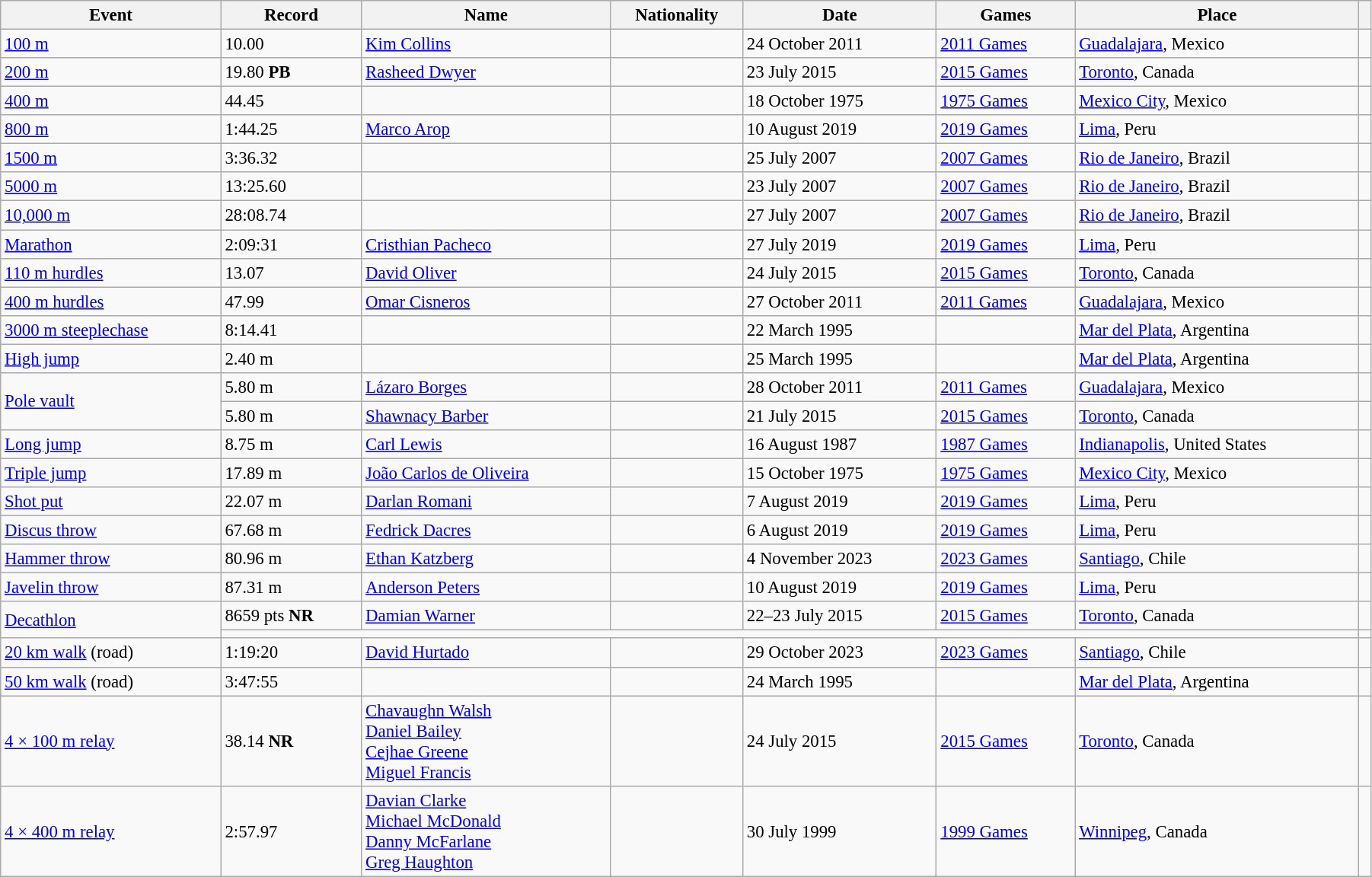<table class="wikitable" style="font-size:95%; width: 95%;">
<tr>
<th>Event</th>
<th>Record</th>
<th>Name</th>
<th>Nationality</th>
<th>Date</th>
<th>Games</th>
<th>Place</th>
<th></th>
</tr>
<tr>
<td><a href='#'>100 m</a></td>
<td>10.00  </td>
<td><a href='#'>Kim Collins</a></td>
<td></td>
<td>24 October 2011</td>
<td><a href='#'>2011 Games</a></td>
<td><a href='#'>Guadalajara</a>, Mexico</td>
<td></td>
</tr>
<tr>
<td><a href='#'>200 m</a></td>
<td>19.80  <strong>PB</strong></td>
<td><a href='#'>Rasheed Dwyer</a></td>
<td></td>
<td>23 July 2015</td>
<td><a href='#'>2015 Games</a></td>
<td><a href='#'>Toronto</a>, Canada</td>
<td></td>
</tr>
<tr>
<td><a href='#'>400 m</a></td>
<td>44.45 </td>
<td></td>
<td></td>
<td>18 October 1975</td>
<td><a href='#'>1975 Games</a></td>
<td><a href='#'>Mexico City</a>, Mexico</td>
<td></td>
</tr>
<tr>
<td><a href='#'>800 m</a></td>
<td>1:44.25</td>
<td><a href='#'>Marco Arop</a></td>
<td></td>
<td>10 August 2019</td>
<td><a href='#'>2019 Games</a></td>
<td><a href='#'>Lima</a>, Peru</td>
<td></td>
</tr>
<tr>
<td><a href='#'>1500 m</a></td>
<td>3:36.32</td>
<td></td>
<td></td>
<td>25 July 2007</td>
<td><a href='#'>2007 Games</a></td>
<td><a href='#'>Rio de Janeiro</a>, Brazil</td>
<td></td>
</tr>
<tr>
<td><a href='#'>5000 m</a></td>
<td>13:25.60</td>
<td></td>
<td></td>
<td>23 July 2007</td>
<td><a href='#'>2007 Games</a></td>
<td><a href='#'>Rio de Janeiro</a>, Brazil</td>
<td></td>
</tr>
<tr>
<td><a href='#'>10,000 m</a></td>
<td>28:08.74</td>
<td></td>
<td></td>
<td>27 July 2007</td>
<td><a href='#'>2007 Games</a></td>
<td><a href='#'>Rio de Janeiro</a>, Brazil</td>
<td></td>
</tr>
<tr>
<td><a href='#'>Marathon</a></td>
<td>2:09:31</td>
<td><a href='#'>Cristhian Pacheco</a></td>
<td></td>
<td>27 July 2019</td>
<td><a href='#'>2019 Games</a></td>
<td><a href='#'>Lima</a>, Peru</td>
<td></td>
</tr>
<tr>
<td><a href='#'>110 m hurdles</a></td>
<td>13.07 </td>
<td><a href='#'>David Oliver</a></td>
<td></td>
<td>24 July 2015</td>
<td><a href='#'>2015 Games</a></td>
<td><a href='#'>Toronto</a>, Canada</td>
<td></td>
</tr>
<tr>
<td><a href='#'>400 m hurdles</a></td>
<td>47.99 </td>
<td><a href='#'>Omar Cisneros</a></td>
<td></td>
<td>27 October 2011</td>
<td><a href='#'>2011 Games</a></td>
<td><a href='#'>Guadalajara</a>, Mexico</td>
<td></td>
</tr>
<tr>
<td><a href='#'>3000 m steeplechase</a></td>
<td>8:14.41</td>
<td></td>
<td></td>
<td>22 March 1995</td>
<td></td>
<td><a href='#'>Mar del Plata</a>, Argentina</td>
<td></td>
</tr>
<tr>
<td><a href='#'>High jump</a></td>
<td>2.40 m</td>
<td></td>
<td></td>
<td>25 March 1995</td>
<td></td>
<td><a href='#'>Mar del Plata</a>, Argentina</td>
<td></td>
</tr>
<tr>
<td rowspan=2><a href='#'>Pole vault</a></td>
<td>5.80 m </td>
<td><a href='#'>Lázaro Borges</a></td>
<td></td>
<td>28 October 2011</td>
<td><a href='#'>2011 Games</a></td>
<td><a href='#'>Guadalajara</a>, Mexico</td>
<td></td>
</tr>
<tr>
<td>5.80 m</td>
<td><a href='#'>Shawnacy Barber</a></td>
<td></td>
<td>21 July 2015</td>
<td><a href='#'>2015 Games</a></td>
<td><a href='#'>Toronto</a>, Canada</td>
<td></td>
</tr>
<tr>
<td><a href='#'>Long jump</a></td>
<td>8.75 m</td>
<td><a href='#'>Carl Lewis</a></td>
<td></td>
<td>16 August 1987</td>
<td><a href='#'>1987 Games</a></td>
<td><a href='#'>Indianapolis</a>, United States</td>
<td></td>
</tr>
<tr>
<td><a href='#'>Triple jump</a></td>
<td>17.89 m  </td>
<td><a href='#'>João Carlos de Oliveira</a></td>
<td></td>
<td>15 October 1975</td>
<td><a href='#'>1975 Games</a></td>
<td><a href='#'>Mexico City</a>, Mexico</td>
<td></td>
</tr>
<tr>
<td><a href='#'>Shot put</a></td>
<td>22.07 m</td>
<td><a href='#'>Darlan Romani</a></td>
<td></td>
<td>7 August 2019</td>
<td><a href='#'>2019 Games</a></td>
<td><a href='#'>Lima</a>, Peru</td>
<td></td>
</tr>
<tr>
<td><a href='#'>Discus throw</a></td>
<td>67.68 m</td>
<td><a href='#'>Fedrick Dacres</a></td>
<td></td>
<td>6 August 2019</td>
<td><a href='#'>2019 Games</a></td>
<td><a href='#'>Lima</a>, Peru</td>
<td></td>
</tr>
<tr>
<td><a href='#'>Hammer throw</a></td>
<td>80.96 m</td>
<td><a href='#'>Ethan Katzberg</a></td>
<td></td>
<td>4 November 2023</td>
<td><a href='#'>2023 Games</a></td>
<td><a href='#'>Santiago</a>, Chile</td>
<td></td>
</tr>
<tr>
<td><a href='#'>Javelin throw</a></td>
<td>87.31 m </td>
<td><a href='#'>Anderson Peters</a></td>
<td></td>
<td>10 August 2019</td>
<td><a href='#'>2019 Games</a></td>
<td><a href='#'>Lima</a>, Peru</td>
<td></td>
</tr>
<tr>
<td rowspan=2><a href='#'>Decathlon</a></td>
<td>8659 pts <strong>NR</strong></td>
<td><a href='#'>Damian Warner</a></td>
<td></td>
<td>22–23 July 2015</td>
<td><a href='#'>2015 Games</a></td>
<td><a href='#'>Toronto</a>, Canada</td>
<td></td>
</tr>
<tr>
<td colspan=6></td>
<td></td>
</tr>
<tr>
<td><a href='#'>20 km walk</a> (road)</td>
<td>1:19:20</td>
<td><a href='#'>David Hurtado</a></td>
<td></td>
<td>29 October 2023</td>
<td><a href='#'>2023 Games</a></td>
<td><a href='#'>Santiago</a>, Chile</td>
<td></td>
</tr>
<tr>
<td><a href='#'>50 km walk</a> (road)</td>
<td>3:47:55</td>
<td></td>
<td></td>
<td>24 March 1995</td>
<td></td>
<td><a href='#'>Mar del Plata</a>, Argentina</td>
<td></td>
</tr>
<tr>
<td><a href='#'>4 × 100 m relay</a></td>
<td>38.14 <strong>NR</strong></td>
<td><a href='#'>Chavaughn Walsh</a><br><a href='#'>Daniel Bailey</a><br><a href='#'>Cejhae Greene</a><br><a href='#'>Miguel Francis</a></td>
<td></td>
<td>24 July 2015</td>
<td><a href='#'>2015 Games</a></td>
<td><a href='#'>Toronto</a>, Canada</td>
<td></td>
</tr>
<tr>
<td><a href='#'>4 × 400 m relay</a></td>
<td>2:57.97</td>
<td><a href='#'>Davian Clarke</a> <br><a href='#'>Michael McDonald</a><br><a href='#'>Danny McFarlane</a><br><a href='#'>Greg Haughton</a></td>
<td></td>
<td>30 July 1999</td>
<td><a href='#'>1999 Games</a></td>
<td><a href='#'>Winnipeg</a>, Canada</td>
<td></td>
</tr>
</table>
